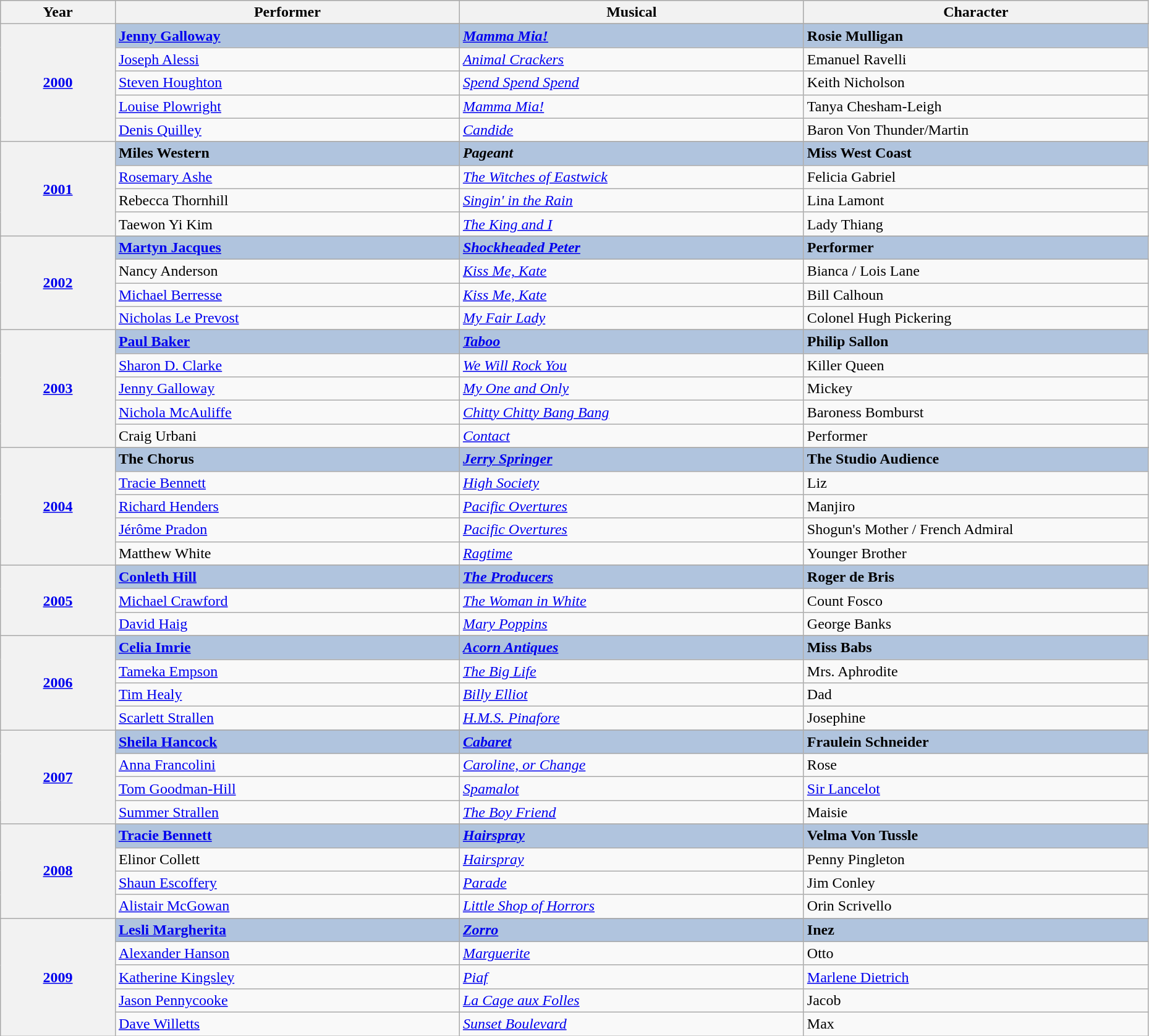<table class="wikitable" style="width:98%;">
<tr style="background:#bebebe;">
<th style="width:10%;">Year</th>
<th style="width:30%;">Performer</th>
<th style="width:30%;">Musical</th>
<th style="width:30%;">Character</th>
</tr>
<tr>
<th rowspan="6" align="center"><a href='#'>2000</a></th>
</tr>
<tr style="background:#B0C4DE">
<td><strong><a href='#'>Jenny Galloway</a></strong></td>
<td><strong><em><a href='#'>Mamma Mia!</a></em></strong></td>
<td><strong>Rosie Mulligan</strong></td>
</tr>
<tr>
<td><a href='#'>Joseph Alessi</a></td>
<td><em><a href='#'>Animal Crackers</a></em></td>
<td>Emanuel Ravelli</td>
</tr>
<tr>
<td><a href='#'>Steven Houghton</a></td>
<td><em><a href='#'>Spend Spend Spend</a></em></td>
<td>Keith Nicholson</td>
</tr>
<tr>
<td><a href='#'>Louise Plowright</a></td>
<td><em><a href='#'>Mamma Mia!</a></em></td>
<td>Tanya Chesham-Leigh</td>
</tr>
<tr>
<td><a href='#'>Denis Quilley</a></td>
<td><em><a href='#'>Candide</a></em></td>
<td>Baron Von Thunder/Martin</td>
</tr>
<tr>
<th rowspan="5" align="center"><a href='#'>2001</a></th>
</tr>
<tr style="background:#B0C4DE">
<td><strong>Miles Western</strong></td>
<td><strong><em>Pageant</em></strong></td>
<td><strong>Miss West Coast</strong></td>
</tr>
<tr>
<td><a href='#'>Rosemary Ashe</a></td>
<td><em><a href='#'>The Witches of Eastwick</a></em></td>
<td>Felicia Gabriel</td>
</tr>
<tr>
<td>Rebecca Thornhill</td>
<td><em><a href='#'>Singin' in the Rain</a></em></td>
<td>Lina Lamont</td>
</tr>
<tr>
<td>Taewon Yi Kim</td>
<td><em><a href='#'>The King and I</a></em></td>
<td>Lady Thiang</td>
</tr>
<tr>
<th rowspan="5" align="center"><a href='#'>2002</a></th>
</tr>
<tr style="background:#B0C4DE">
<td><strong><a href='#'>Martyn Jacques</a></strong></td>
<td><strong><em><a href='#'>Shockheaded Peter</a></em></strong></td>
<td><strong>Performer</strong></td>
</tr>
<tr>
<td>Nancy Anderson</td>
<td><em><a href='#'>Kiss Me, Kate</a></em></td>
<td>Bianca / Lois Lane</td>
</tr>
<tr>
<td><a href='#'>Michael Berresse</a></td>
<td><em><a href='#'>Kiss Me, Kate</a></em></td>
<td>Bill Calhoun</td>
</tr>
<tr>
<td><a href='#'>Nicholas Le Prevost</a></td>
<td><em><a href='#'>My Fair Lady</a></em></td>
<td>Colonel Hugh Pickering</td>
</tr>
<tr>
<th rowspan="6" align="center"><a href='#'>2003</a></th>
</tr>
<tr style="background:#B0C4DE">
<td><strong><a href='#'>Paul Baker</a></strong></td>
<td><strong><em><a href='#'>Taboo</a></em></strong></td>
<td><strong>Philip Sallon</strong></td>
</tr>
<tr>
<td><a href='#'>Sharon D. Clarke</a></td>
<td><em><a href='#'>We Will Rock You</a></em></td>
<td>Killer Queen</td>
</tr>
<tr>
<td><a href='#'>Jenny Galloway</a></td>
<td><em><a href='#'>My One and Only</a></em></td>
<td>Mickey</td>
</tr>
<tr>
<td><a href='#'>Nichola McAuliffe</a></td>
<td><em><a href='#'>Chitty Chitty Bang Bang</a></em></td>
<td>Baroness Bomburst</td>
</tr>
<tr>
<td>Craig Urbani</td>
<td><em><a href='#'>Contact</a></em></td>
<td>Performer</td>
</tr>
<tr>
<th rowspan="6" align="center"><a href='#'>2004</a></th>
</tr>
<tr style="background:#B0C4DE">
<td><strong>The Chorus</strong></td>
<td><strong><em><a href='#'>Jerry Springer</a></em></strong></td>
<td><strong>The Studio Audience</strong></td>
</tr>
<tr>
<td><a href='#'>Tracie Bennett</a></td>
<td><em><a href='#'>High Society</a></em></td>
<td>Liz</td>
</tr>
<tr>
<td><a href='#'>Richard Henders</a></td>
<td><em><a href='#'>Pacific Overtures</a></em></td>
<td>Manjiro</td>
</tr>
<tr>
<td><a href='#'>Jérôme Pradon</a></td>
<td><em><a href='#'>Pacific Overtures</a></em></td>
<td>Shogun's Mother / French Admiral</td>
</tr>
<tr>
<td>Matthew White</td>
<td><em><a href='#'>Ragtime</a></em></td>
<td>Younger Brother</td>
</tr>
<tr>
<th rowspan="4" align="center"><a href='#'>2005</a></th>
</tr>
<tr style="background:#B0C4DE">
<td><strong><a href='#'>Conleth Hill</a></strong></td>
<td><strong><em><a href='#'>The Producers</a></em></strong></td>
<td><strong>Roger de Bris</strong></td>
</tr>
<tr>
<td><a href='#'>Michael Crawford</a></td>
<td><em><a href='#'>The Woman in White</a></em></td>
<td>Count Fosco</td>
</tr>
<tr>
<td><a href='#'>David Haig</a></td>
<td><em><a href='#'>Mary Poppins</a></em></td>
<td>George Banks</td>
</tr>
<tr>
<th rowspan="5" align="center"><a href='#'>2006</a></th>
</tr>
<tr style="background:#B0C4DE">
<td><strong><a href='#'>Celia Imrie</a></strong></td>
<td><strong><em><a href='#'>Acorn Antiques</a></em></strong></td>
<td><strong>Miss Babs</strong></td>
</tr>
<tr>
<td><a href='#'>Tameka Empson</a></td>
<td><em><a href='#'>The Big Life</a></em></td>
<td>Mrs. Aphrodite</td>
</tr>
<tr>
<td><a href='#'>Tim Healy</a></td>
<td><em><a href='#'>Billy Elliot</a></em></td>
<td>Dad</td>
</tr>
<tr>
<td><a href='#'>Scarlett Strallen</a></td>
<td><em><a href='#'>H.M.S. Pinafore</a></em></td>
<td>Josephine</td>
</tr>
<tr>
<th rowspan="5" align="center"><a href='#'>2007</a></th>
</tr>
<tr style="background:#B0C4DE">
<td><strong><a href='#'>Sheila Hancock</a></strong></td>
<td><strong><em><a href='#'>Cabaret</a></em></strong></td>
<td><strong>Fraulein Schneider</strong></td>
</tr>
<tr>
<td><a href='#'>Anna Francolini</a></td>
<td><em><a href='#'>Caroline, or Change</a></em></td>
<td>Rose</td>
</tr>
<tr>
<td><a href='#'>Tom Goodman-Hill</a></td>
<td><em><a href='#'>Spamalot</a></em></td>
<td><a href='#'>Sir Lancelot</a></td>
</tr>
<tr>
<td><a href='#'>Summer Strallen</a></td>
<td><em><a href='#'>The Boy Friend</a></em></td>
<td>Maisie</td>
</tr>
<tr>
<th rowspan="5" align="center"><a href='#'>2008</a></th>
</tr>
<tr style="background:#B0C4DE">
<td><strong><a href='#'>Tracie Bennett</a></strong></td>
<td><strong><em><a href='#'>Hairspray</a></em></strong></td>
<td><strong>Velma Von Tussle</strong></td>
</tr>
<tr>
<td>Elinor Collett</td>
<td><em><a href='#'>Hairspray</a></em></td>
<td>Penny Pingleton</td>
</tr>
<tr>
<td><a href='#'>Shaun Escoffery</a></td>
<td><em><a href='#'>Parade</a></em></td>
<td>Jim Conley</td>
</tr>
<tr>
<td><a href='#'>Alistair McGowan</a></td>
<td><em><a href='#'>Little Shop of Horrors</a></em></td>
<td>Orin Scrivello</td>
</tr>
<tr>
<th rowspan="6" align="center"><a href='#'>2009</a></th>
</tr>
<tr style="background:#B0C4DE">
<td><strong><a href='#'>Lesli Margherita</a></strong></td>
<td><strong><em><a href='#'>Zorro</a></em></strong></td>
<td><strong>Inez</strong></td>
</tr>
<tr>
<td><a href='#'>Alexander Hanson</a></td>
<td><em><a href='#'>Marguerite</a></em></td>
<td>Otto</td>
</tr>
<tr>
<td><a href='#'>Katherine Kingsley</a></td>
<td><em><a href='#'>Piaf</a></em></td>
<td><a href='#'>Marlene Dietrich</a></td>
</tr>
<tr>
<td><a href='#'>Jason Pennycooke</a></td>
<td><em><a href='#'>La Cage aux Folles</a></em></td>
<td>Jacob</td>
</tr>
<tr>
<td><a href='#'>Dave Willetts</a></td>
<td><em><a href='#'>Sunset Boulevard</a></em></td>
<td>Max</td>
</tr>
</table>
